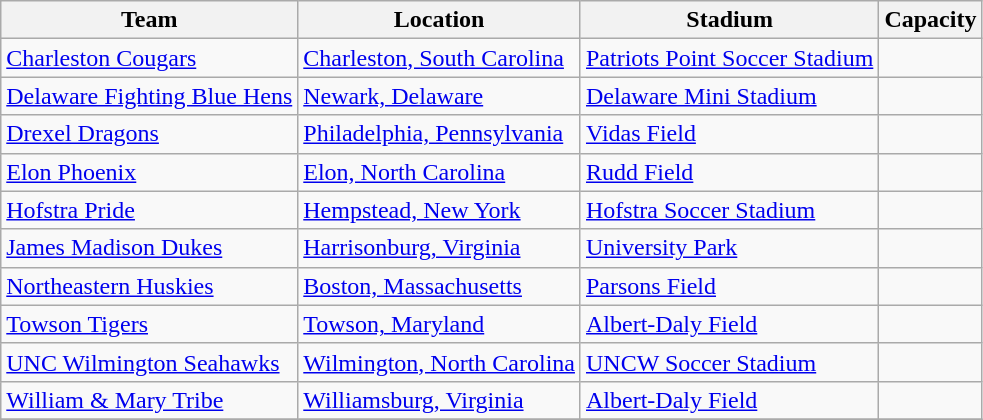<table class="wikitable sortable" style="text-align: left;">
<tr>
<th>Team</th>
<th>Location</th>
<th>Stadium</th>
<th>Capacity</th>
</tr>
<tr>
<td><a href='#'>Charleston Cougars</a></td>
<td><a href='#'>Charleston, South Carolina</a></td>
<td><a href='#'>Patriots Point Soccer Stadium</a></td>
<td align="center"></td>
</tr>
<tr>
<td><a href='#'>Delaware Fighting Blue Hens</a></td>
<td><a href='#'>Newark, Delaware</a></td>
<td><a href='#'>Delaware Mini Stadium</a></td>
<td align="center"></td>
</tr>
<tr>
<td><a href='#'>Drexel Dragons</a></td>
<td><a href='#'>Philadelphia, Pennsylvania</a></td>
<td><a href='#'>Vidas Field</a></td>
<td align="center"></td>
</tr>
<tr>
<td><a href='#'>Elon Phoenix</a></td>
<td><a href='#'>Elon, North Carolina</a></td>
<td><a href='#'>Rudd Field</a></td>
<td align="center"></td>
</tr>
<tr>
<td><a href='#'>Hofstra Pride</a></td>
<td><a href='#'>Hempstead, New York</a></td>
<td><a href='#'>Hofstra Soccer Stadium</a></td>
<td align="center"></td>
</tr>
<tr>
<td><a href='#'>James Madison Dukes</a></td>
<td><a href='#'>Harrisonburg, Virginia</a></td>
<td><a href='#'>University Park</a></td>
<td align="center"></td>
</tr>
<tr>
<td><a href='#'>Northeastern Huskies</a></td>
<td><a href='#'>Boston, Massachusetts</a></td>
<td><a href='#'>Parsons Field</a></td>
<td align="center"></td>
</tr>
<tr>
<td><a href='#'>Towson Tigers</a></td>
<td><a href='#'>Towson, Maryland</a></td>
<td><a href='#'>Albert-Daly Field</a></td>
<td align="center"></td>
</tr>
<tr>
<td><a href='#'>UNC Wilmington Seahawks</a></td>
<td><a href='#'>Wilmington, North Carolina</a></td>
<td><a href='#'>UNCW Soccer Stadium</a></td>
<td align="center"></td>
</tr>
<tr>
<td><a href='#'>William & Mary Tribe</a></td>
<td><a href='#'>Williamsburg, Virginia</a></td>
<td><a href='#'>Albert-Daly Field</a></td>
<td align="center"></td>
</tr>
<tr>
</tr>
</table>
